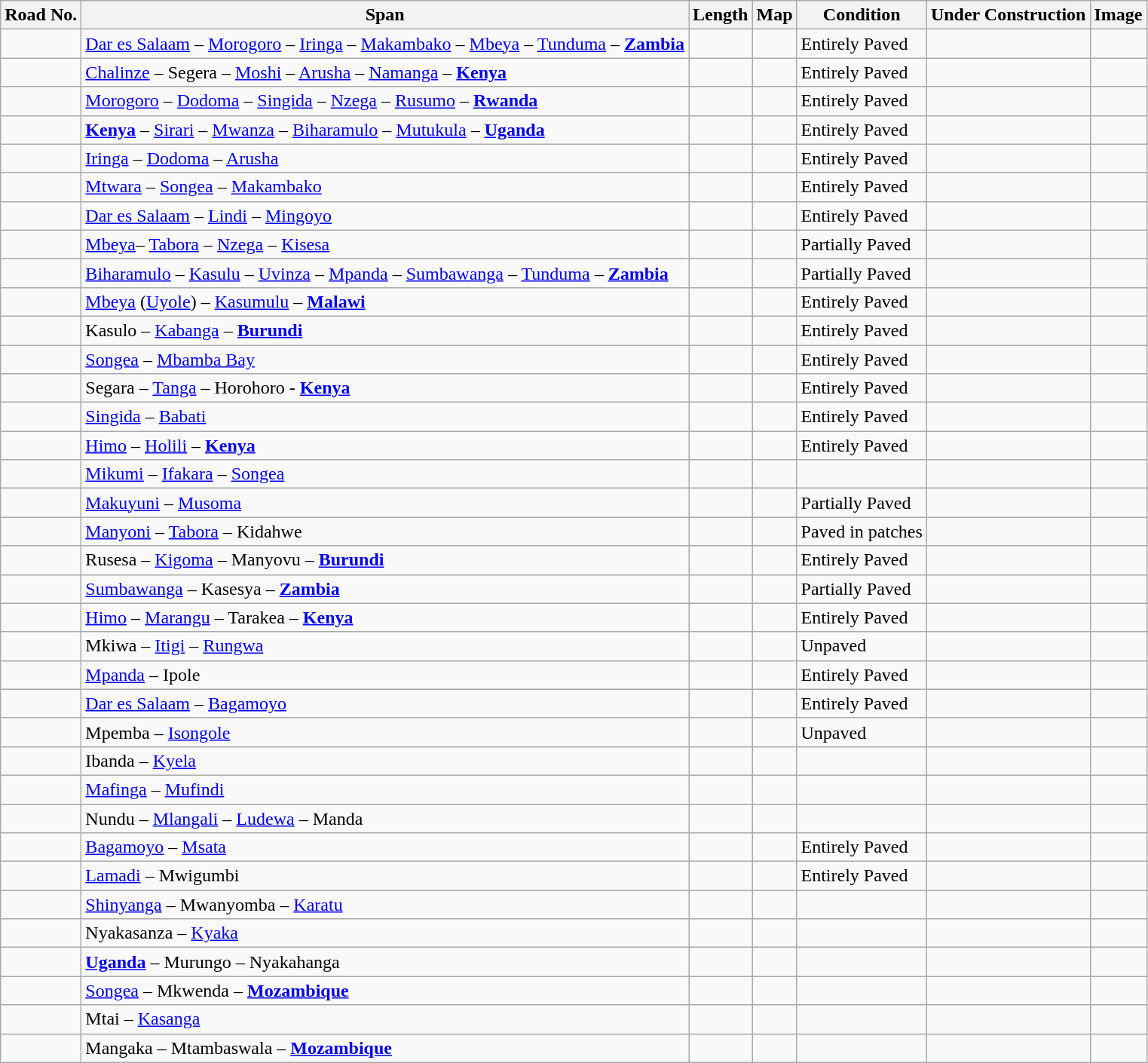<table class="wikitable">
<tr>
<th>Road No.</th>
<th>Span</th>
<th>Length</th>
<th>Map</th>
<th>Condition</th>
<th>Under Construction</th>
<th>Image</th>
</tr>
<tr>
<td align="center"></td>
<td><a href='#'>Dar es Salaam</a>  – <a href='#'>Morogoro</a>  – <a href='#'>Iringa</a>  – <a href='#'>Makambako</a>  – <a href='#'>Mbeya</a>  – <a href='#'>Tunduma</a> – <strong><a href='#'>Zambia</a></strong></td>
<td></td>
<td></td>
<td>Entirely Paved</td>
<td></td>
<td></td>
</tr>
<tr>
<td align="center"></td>
<td><a href='#'>Chalinze</a> – Segera – <a href='#'>Moshi</a> – <a href='#'>Arusha</a> – <a href='#'>Namanga</a> – <strong><a href='#'>Kenya</a></strong></td>
<td></td>
<td></td>
<td>Entirely Paved</td>
<td></td>
<td></td>
</tr>
<tr>
<td align="center"></td>
<td><a href='#'>Morogoro</a> – <a href='#'>Dodoma</a> – <a href='#'>Singida</a> – <a href='#'>Nzega</a> – <a href='#'>Rusumo</a> – <strong><a href='#'>Rwanda</a></strong></td>
<td></td>
<td></td>
<td>Entirely Paved</td>
<td></td>
<td></td>
</tr>
<tr>
<td align="center"></td>
<td><strong><a href='#'>Kenya</a></strong> – <a href='#'>Sirari</a> – <a href='#'>Mwanza</a> – <a href='#'>Biharamulo</a> – <a href='#'>Mutukula</a> – <strong><a href='#'>Uganda</a></strong></td>
<td></td>
<td></td>
<td>Entirely Paved</td>
<td></td>
<td></td>
</tr>
<tr>
<td align="center"></td>
<td><a href='#'>Iringa</a> – <a href='#'>Dodoma</a> – <a href='#'>Arusha</a></td>
<td></td>
<td></td>
<td>Entirely Paved</td>
<td></td>
<td></td>
</tr>
<tr>
<td align="center"></td>
<td><a href='#'>Mtwara</a> – <a href='#'>Songea</a> – <a href='#'>Makambako</a></td>
<td></td>
<td></td>
<td>Entirely Paved</td>
<td></td>
<td></td>
</tr>
<tr>
<td align="center"></td>
<td><a href='#'>Dar es Salaam</a> – <a href='#'>Lindi</a> – <a href='#'>Mingoyo</a></td>
<td></td>
<td></td>
<td>Entirely Paved</td>
<td></td>
<td></td>
</tr>
<tr>
<td align="center"></td>
<td><a href='#'>Mbeya</a>– <a href='#'>Tabora</a> – <a href='#'>Nzega</a> – <a href='#'>Kisesa</a></td>
<td></td>
<td></td>
<td>Partially Paved</td>
<td></td>
<td></td>
</tr>
<tr>
<td align="center"></td>
<td><a href='#'>Biharamulo</a> – <a href='#'>Kasulu</a> – <a href='#'>Uvinza</a> – <a href='#'>Mpanda</a> – <a href='#'>Sumbawanga</a> – <a href='#'>Tunduma</a> – <a href='#'><strong>Zambia</strong></a></td>
<td></td>
<td></td>
<td>Partially Paved</td>
<td></td>
<td></td>
</tr>
<tr>
<td align="center"></td>
<td><a href='#'>Mbeya</a> (<a href='#'>Uyole</a>) – <a href='#'>Kasumulu</a> – <strong><a href='#'>Malawi</a></strong></td>
<td></td>
<td></td>
<td>Entirely Paved</td>
<td></td>
<td></td>
</tr>
<tr>
<td align="center"></td>
<td>Kasulo – <a href='#'>Kabanga</a> – <strong><a href='#'>Burundi</a></strong></td>
<td></td>
<td></td>
<td>Entirely Paved</td>
<td></td>
<td></td>
</tr>
<tr>
<td align="center"></td>
<td><a href='#'>Songea</a> – <a href='#'>Mbamba Bay</a></td>
<td></td>
<td></td>
<td>Entirely Paved</td>
<td></td>
<td></td>
</tr>
<tr>
<td align="center"></td>
<td>Segara – <a href='#'>Tanga</a> – Horohoro - <a href='#'><strong>Kenya</strong></a></td>
<td></td>
<td></td>
<td>Entirely Paved</td>
<td></td>
<td></td>
</tr>
<tr>
<td align="center"></td>
<td><a href='#'>Singida</a> – <a href='#'>Babati</a></td>
<td></td>
<td></td>
<td>Entirely Paved</td>
<td></td>
<td></td>
</tr>
<tr>
<td align="center"></td>
<td><a href='#'>Himo</a> – <a href='#'>Holili</a> – <a href='#'><strong>Kenya</strong></a></td>
<td></td>
<td></td>
<td>Entirely Paved</td>
<td></td>
<td></td>
</tr>
<tr>
<td align="center"></td>
<td><a href='#'>Mikumi</a> – <a href='#'>Ifakara</a> – <a href='#'>Songea</a></td>
<td></td>
<td></td>
<td></td>
<td></td>
<td></td>
</tr>
<tr>
<td align="center"></td>
<td><a href='#'>Makuyuni</a> – <a href='#'>Musoma</a></td>
<td></td>
<td></td>
<td>Partially Paved</td>
<td></td>
<td></td>
</tr>
<tr>
<td align="center"></td>
<td><a href='#'>Manyoni</a> – <a href='#'>Tabora</a> – Kidahwe</td>
<td></td>
<td></td>
<td>Paved in patches</td>
<td></td>
<td></td>
</tr>
<tr>
<td align="center"></td>
<td>Rusesa – <a href='#'>Kigoma</a> – Manyovu – <strong><a href='#'>Burundi</a></strong></td>
<td></td>
<td></td>
<td>Entirely Paved</td>
<td></td>
<td></td>
</tr>
<tr>
<td align="center"></td>
<td><a href='#'>Sumbawanga</a> – Kasesya – <a href='#'><strong>Zambia</strong></a></td>
<td></td>
<td></td>
<td>Partially Paved</td>
<td></td>
<td></td>
</tr>
<tr>
<td align="center"></td>
<td><a href='#'>Himo</a> – <a href='#'>Marangu</a> – Tarakea – <strong><a href='#'>Kenya</a></strong></td>
<td></td>
<td></td>
<td>Entirely Paved</td>
<td></td>
<td></td>
</tr>
<tr>
<td align="center"></td>
<td>Mkiwa – <a href='#'>Itigi</a> – <a href='#'>Rungwa</a></td>
<td></td>
<td></td>
<td>Unpaved</td>
<td></td>
<td></td>
</tr>
<tr>
<td align="center"></td>
<td><a href='#'>Mpanda</a> – Ipole</td>
<td></td>
<td></td>
<td>Entirely Paved</td>
<td></td>
<td></td>
</tr>
<tr>
<td align="center"></td>
<td><a href='#'>Dar es Salaam</a> – <a href='#'>Bagamoyo</a></td>
<td></td>
<td></td>
<td>Entirely Paved</td>
<td></td>
<td></td>
</tr>
<tr>
<td align="center"></td>
<td>Mpemba – <a href='#'>Isongole</a></td>
<td></td>
<td></td>
<td>Unpaved</td>
<td></td>
<td></td>
</tr>
<tr>
<td align="center"></td>
<td>Ibanda – <a href='#'>Kyela</a></td>
<td></td>
<td></td>
<td></td>
<td></td>
<td></td>
</tr>
<tr>
<td align="center"></td>
<td><a href='#'>Mafinga</a> – <a href='#'>Mufindi</a></td>
<td></td>
<td></td>
<td></td>
<td></td>
<td></td>
</tr>
<tr>
<td align="center"></td>
<td>Nundu – <a href='#'>Mlangali</a> – <a href='#'>Ludewa</a> – Manda</td>
<td></td>
<td></td>
<td></td>
<td></td>
<td></td>
</tr>
<tr>
<td align="center"></td>
<td><a href='#'>Bagamoyo</a> – <a href='#'>Msata</a></td>
<td></td>
<td></td>
<td>Entirely Paved</td>
<td></td>
<td></td>
</tr>
<tr>
<td align="center"></td>
<td><a href='#'>Lamadi</a> – Mwigumbi</td>
<td></td>
<td></td>
<td>Entirely Paved</td>
<td></td>
<td></td>
</tr>
<tr>
<td align="center"></td>
<td><a href='#'>Shinyanga</a> – Mwanyomba – <a href='#'>Karatu</a></td>
<td></td>
<td></td>
<td></td>
<td></td>
<td></td>
</tr>
<tr>
<td align="center"></td>
<td>Nyakasanza – <a href='#'>Kyaka</a></td>
<td></td>
<td></td>
<td></td>
<td></td>
<td></td>
</tr>
<tr>
<td align="center"></td>
<td><strong><a href='#'>Uganda</a></strong> – Murungo – Nyakahanga</td>
<td></td>
<td></td>
<td></td>
<td></td>
<td></td>
</tr>
<tr>
<td align="center"></td>
<td><a href='#'>Songea</a> – Mkwenda – <strong><a href='#'>Mozambique</a></strong></td>
<td></td>
<td></td>
<td></td>
<td></td>
<td></td>
</tr>
<tr>
<td align="center"></td>
<td>Mtai – <a href='#'>Kasanga</a></td>
<td></td>
<td></td>
<td></td>
<td></td>
<td></td>
</tr>
<tr>
<td align="center"></td>
<td>Mangaka – Mtambaswala – <strong><a href='#'>Mozambique</a></strong></td>
<td></td>
<td></td>
<td></td>
<td></td>
<td></td>
</tr>
</table>
